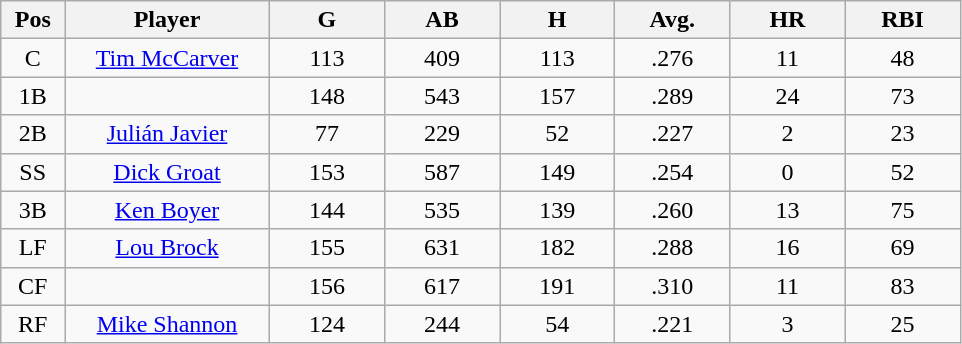<table class="wikitable sortable">
<tr>
<th bgcolor="#DDDDFF" width="5%">Pos</th>
<th bgcolor="#DDDDFF" width="16%">Player</th>
<th bgcolor="#DDDDFF" width="9%">G</th>
<th bgcolor="#DDDDFF" width="9%">AB</th>
<th bgcolor="#DDDDFF" width="9%">H</th>
<th bgcolor="#DDDDFF" width="9%">Avg.</th>
<th bgcolor="#DDDDFF" width="9%">HR</th>
<th bgcolor="#DDDDFF" width="9%">RBI</th>
</tr>
<tr align="center">
<td>C</td>
<td><a href='#'>Tim McCarver</a></td>
<td>113</td>
<td>409</td>
<td>113</td>
<td>.276</td>
<td>11</td>
<td>48</td>
</tr>
<tr align="center">
<td>1B</td>
<td></td>
<td>148</td>
<td>543</td>
<td>157</td>
<td>.289</td>
<td>24</td>
<td>73</td>
</tr>
<tr align="center">
<td>2B</td>
<td><a href='#'>Julián Javier</a></td>
<td>77</td>
<td>229</td>
<td>52</td>
<td>.227</td>
<td>2</td>
<td>23</td>
</tr>
<tr align="center">
<td>SS</td>
<td><a href='#'>Dick Groat</a></td>
<td>153</td>
<td>587</td>
<td>149</td>
<td>.254</td>
<td>0</td>
<td>52</td>
</tr>
<tr align="center">
<td>3B</td>
<td><a href='#'>Ken Boyer</a></td>
<td>144</td>
<td>535</td>
<td>139</td>
<td>.260</td>
<td>13</td>
<td>75</td>
</tr>
<tr align="center">
<td>LF</td>
<td><a href='#'>Lou Brock</a></td>
<td>155</td>
<td>631</td>
<td>182</td>
<td>.288</td>
<td>16</td>
<td>69</td>
</tr>
<tr align="center">
<td>CF</td>
<td></td>
<td>156</td>
<td>617</td>
<td>191</td>
<td>.310</td>
<td>11</td>
<td>83</td>
</tr>
<tr align="center">
<td>RF</td>
<td><a href='#'>Mike Shannon</a></td>
<td>124</td>
<td>244</td>
<td>54</td>
<td>.221</td>
<td>3</td>
<td>25</td>
</tr>
</table>
